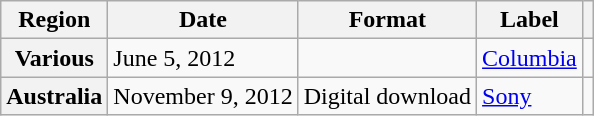<table class="wikitable plainrowheaders">
<tr>
<th scope="col">Region</th>
<th scope="col">Date</th>
<th scope="col">Format</th>
<th scope="col">Label</th>
<th scope="col"></th>
</tr>
<tr>
<th scope="row">Various</th>
<td>June 5, 2012</td>
<td></td>
<td><a href='#'>Columbia</a></td>
<td align="center"></td>
</tr>
<tr>
<th rowspan="2" scope="row">Australia</th>
<td>November 9, 2012</td>
<td>Digital download</td>
<td rowspan="2"><a href='#'>Sony</a></td>
<td align="center" rowspan="2"></td>
</tr>
</table>
